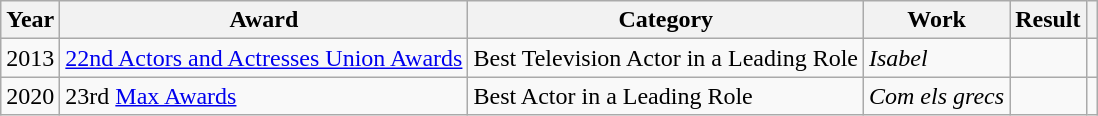<table class="wikitable sortable plainrowheaders">
<tr>
<th>Year</th>
<th>Award</th>
<th>Category</th>
<th>Work</th>
<th>Result</th>
<th scope="col" class="unsortable"></th>
</tr>
<tr>
<td align = "center">2013</td>
<td><a href='#'>22nd Actors and Actresses Union Awards</a></td>
<td>Best Television Actor in a Leading Role</td>
<td><em>Isabel</em></td>
<td></td>
<td align = "center"></td>
</tr>
<tr>
<td align = "center">2020</td>
<td>23rd <a href='#'>Max Awards</a></td>
<td>Best Actor in a Leading Role</td>
<td><em>Com els grecs</em></td>
<td></td>
<td align = "center"></td>
</tr>
</table>
